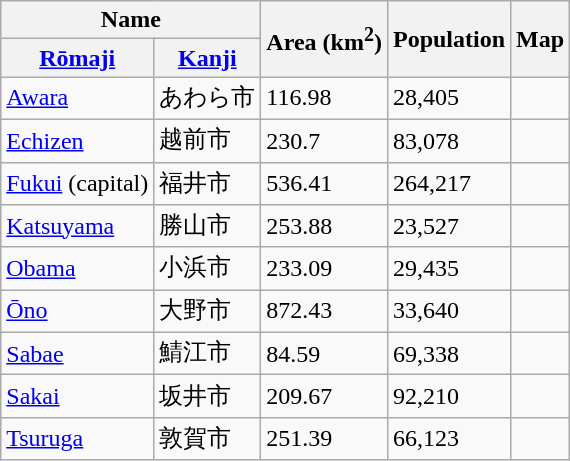<table class="wikitable sortable">
<tr>
<th colspan="2">Name</th>
<th rowspan="2">Area (km<sup>2</sup>)</th>
<th rowspan="2">Population</th>
<th rowspan="2">Map</th>
</tr>
<tr>
<th><a href='#'>Rōmaji</a></th>
<th><a href='#'>Kanji</a></th>
</tr>
<tr>
<td> <a href='#'>Awara</a></td>
<td>あわら市</td>
<td>116.98</td>
<td>28,405</td>
<td></td>
</tr>
<tr>
<td> <a href='#'>Echizen</a></td>
<td>越前市</td>
<td>230.7</td>
<td>83,078</td>
<td></td>
</tr>
<tr>
<td> <a href='#'>Fukui</a> (capital)</td>
<td>福井市</td>
<td>536.41</td>
<td>264,217</td>
<td></td>
</tr>
<tr>
<td> <a href='#'>Katsuyama</a></td>
<td>勝山市</td>
<td>253.88</td>
<td>23,527</td>
<td></td>
</tr>
<tr>
<td> <a href='#'>Obama</a></td>
<td>小浜市</td>
<td>233.09</td>
<td>29,435</td>
<td></td>
</tr>
<tr>
<td> <a href='#'>Ōno</a></td>
<td>大野市</td>
<td>872.43</td>
<td>33,640</td>
<td></td>
</tr>
<tr>
<td> <a href='#'>Sabae</a></td>
<td>鯖江市</td>
<td>84.59</td>
<td>69,338</td>
<td></td>
</tr>
<tr>
<td> <a href='#'>Sakai</a></td>
<td>坂井市</td>
<td>209.67</td>
<td>92,210</td>
<td></td>
</tr>
<tr>
<td> <a href='#'>Tsuruga</a></td>
<td>敦賀市</td>
<td>251.39</td>
<td>66,123</td>
<td></td>
</tr>
</table>
